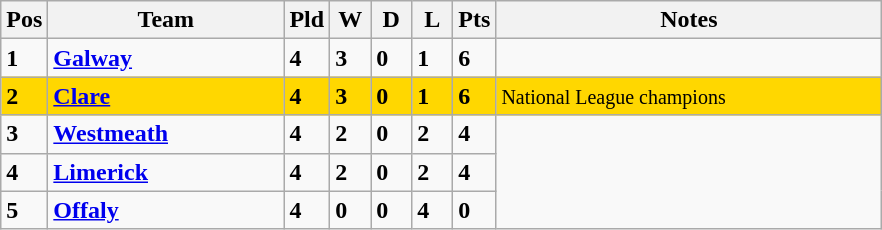<table class="wikitable" style="text-align: centre;">
<tr>
<th width=20>Pos</th>
<th width=150>Team</th>
<th width=20>Pld</th>
<th width=20>W</th>
<th width=20>D</th>
<th width=20>L</th>
<th width=20>Pts</th>
<th width=250>Notes</th>
</tr>
<tr style>
<td><strong>1</strong></td>
<td align=left><strong> <a href='#'>Galway</a> </strong></td>
<td><strong>4</strong></td>
<td><strong>3</strong></td>
<td><strong>0</strong></td>
<td><strong>1</strong></td>
<td><strong>6</strong></td>
</tr>
<tr style="background:gold;">
<td><strong>2</strong></td>
<td align=left><strong> <a href='#'>Clare</a> </strong></td>
<td><strong>4</strong></td>
<td><strong>3</strong></td>
<td><strong>0</strong></td>
<td><strong>1</strong></td>
<td><strong>6</strong></td>
<td><small> National League champions</small></td>
</tr>
<tr>
<td><strong>3</strong></td>
<td align=left><strong> <a href='#'>Westmeath</a> </strong></td>
<td><strong>4</strong></td>
<td><strong>2</strong></td>
<td><strong>0</strong></td>
<td><strong>2</strong></td>
<td><strong>4</strong></td>
</tr>
<tr>
<td><strong>4</strong></td>
<td align=left><strong> <a href='#'>Limerick</a> </strong></td>
<td><strong>4</strong></td>
<td><strong>2</strong></td>
<td><strong>0</strong></td>
<td><strong>2</strong></td>
<td><strong>4</strong></td>
</tr>
<tr>
<td><strong>5</strong></td>
<td align=left><strong> <a href='#'>Offaly</a> </strong></td>
<td><strong>4</strong></td>
<td><strong>0</strong></td>
<td><strong>0</strong></td>
<td><strong>4</strong></td>
<td><strong>0</strong></td>
</tr>
</table>
